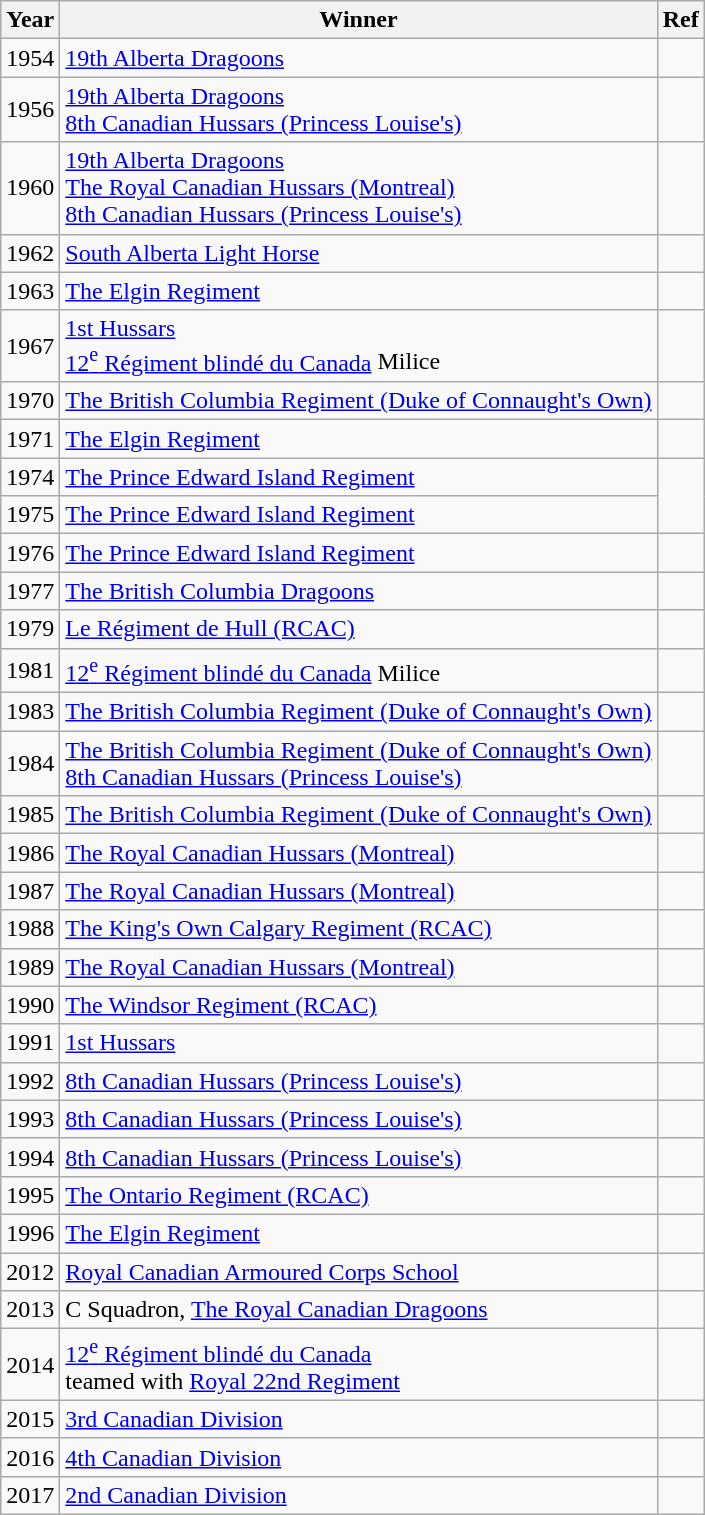<table class="wikitable sortable">
<tr bgcolor="#efefef" align=left>
<th>Year</th>
<th>Winner</th>
<th>Ref</th>
</tr>
<tr>
<td>1954</td>
<td><a href='#'>19th Alberta Dragoons</a></td>
<td></td>
</tr>
<tr>
<td>1956</td>
<td><a href='#'>19th Alberta Dragoons</a><br><a href='#'>8th Canadian Hussars (Princess Louise's)</a></td>
<td></td>
</tr>
<tr>
<td>1960</td>
<td><a href='#'>19th Alberta Dragoons</a><br><a href='#'>The Royal Canadian Hussars (Montreal)</a><br><a href='#'>8th Canadian Hussars (Princess Louise's)</a></td>
<td></td>
</tr>
<tr>
<td>1962</td>
<td><a href='#'>South Alberta Light Horse</a></td>
<td></td>
</tr>
<tr>
<td>1963</td>
<td><a href='#'>The Elgin Regiment</a></td>
<td></td>
</tr>
<tr>
<td>1967</td>
<td><a href='#'>1st Hussars</a><br><a href='#'>12<sup>e</sup> Régiment blindé du Canada</a> Milice</td>
<td></td>
</tr>
<tr>
<td>1970</td>
<td><a href='#'>The British Columbia Regiment (Duke of Connaught's Own)</a></td>
<td></td>
</tr>
<tr>
<td>1971</td>
<td><a href='#'>The Elgin Regiment</a></td>
<td></td>
</tr>
<tr>
<td>1974</td>
<td><a href='#'>The Prince Edward Island Regiment</a></td>
</tr>
<tr>
<td>1975</td>
<td><a href='#'>The Prince Edward Island Regiment</a></td>
</tr>
<tr>
<td>1976</td>
<td><a href='#'>The Prince Edward Island Regiment</a></td>
<td></td>
</tr>
<tr>
<td>1977</td>
<td><a href='#'>The British Columbia Dragoons</a></td>
<td></td>
</tr>
<tr>
<td>1979</td>
<td><a href='#'>Le Régiment de Hull (RCAC)</a></td>
<td></td>
</tr>
<tr>
<td>1981</td>
<td><a href='#'>12<sup>e</sup> Régiment blindé du Canada</a> Milice</td>
<td></td>
</tr>
<tr>
<td>1983</td>
<td><a href='#'>The British Columbia Regiment (Duke of Connaught's Own)</a></td>
<td></td>
</tr>
<tr>
<td>1984</td>
<td><a href='#'>The British Columbia Regiment (Duke of Connaught's Own)</a><br><a href='#'>8th Canadian Hussars (Princess Louise's)</a></td>
<td></td>
</tr>
<tr>
<td>1985</td>
<td><a href='#'>The British Columbia Regiment (Duke of Connaught's Own)</a></td>
<td></td>
</tr>
<tr>
<td>1986</td>
<td><a href='#'>The Royal Canadian Hussars (Montreal)</a></td>
<td></td>
</tr>
<tr>
<td>1987</td>
<td><a href='#'>The Royal Canadian Hussars (Montreal)</a></td>
<td></td>
</tr>
<tr>
<td>1988</td>
<td><a href='#'>The King's Own Calgary Regiment (RCAC)</a></td>
<td></td>
</tr>
<tr>
<td>1989</td>
<td><a href='#'>The Royal Canadian Hussars (Montreal)</a></td>
<td></td>
</tr>
<tr>
<td>1990</td>
<td><a href='#'>The Windsor Regiment (RCAC)</a></td>
<td></td>
</tr>
<tr>
<td>1991</td>
<td><a href='#'>1st Hussars</a></td>
<td></td>
</tr>
<tr>
<td>1992</td>
<td><a href='#'>8th Canadian Hussars (Princess Louise's)</a></td>
<td></td>
</tr>
<tr>
<td>1993</td>
<td><a href='#'>8th Canadian Hussars (Princess Louise's)</a></td>
<td></td>
</tr>
<tr>
<td>1994</td>
<td><a href='#'>8th Canadian Hussars (Princess Louise's)</a></td>
<td></td>
</tr>
<tr>
<td>1995</td>
<td><a href='#'>The Ontario Regiment (RCAC)</a></td>
<td></td>
</tr>
<tr>
<td>1996</td>
<td><a href='#'>The Elgin Regiment</a></td>
<td></td>
</tr>
<tr>
<td>2012</td>
<td><a href='#'>Royal Canadian Armoured Corps School</a></td>
<td></td>
</tr>
<tr>
<td>2013</td>
<td>C Squadron, <a href='#'>The Royal Canadian Dragoons</a></td>
<td></td>
</tr>
<tr>
<td>2014</td>
<td><a href='#'>12<sup>e</sup> Régiment blindé du Canada</a><br>teamed with <a href='#'>Royal 22nd Regiment</a></td>
<td></td>
</tr>
<tr>
<td>2015</td>
<td><a href='#'>3rd Canadian Division</a></td>
<td></td>
</tr>
<tr>
<td>2016</td>
<td><a href='#'>4th Canadian Division</a></td>
<td></td>
</tr>
<tr>
<td>2017</td>
<td><a href='#'>2nd Canadian Division</a></td>
</tr>
</table>
